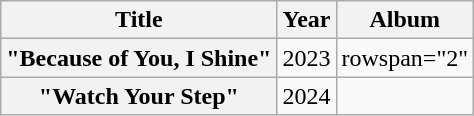<table class="wikitable plainrowheaders" style="text-align:center;">
<tr>
<th scope="col">Title</th>
<th scope="col">Year</th>
<th scope="col">Album</th>
</tr>
<tr>
<th scope="row">"Because of You, I Shine"</th>
<td>2023</td>
<td>rowspan="2" </td>
</tr>
<tr>
<th scope="row">"Watch Your Step"</th>
<td>2024</td>
</tr>
</table>
